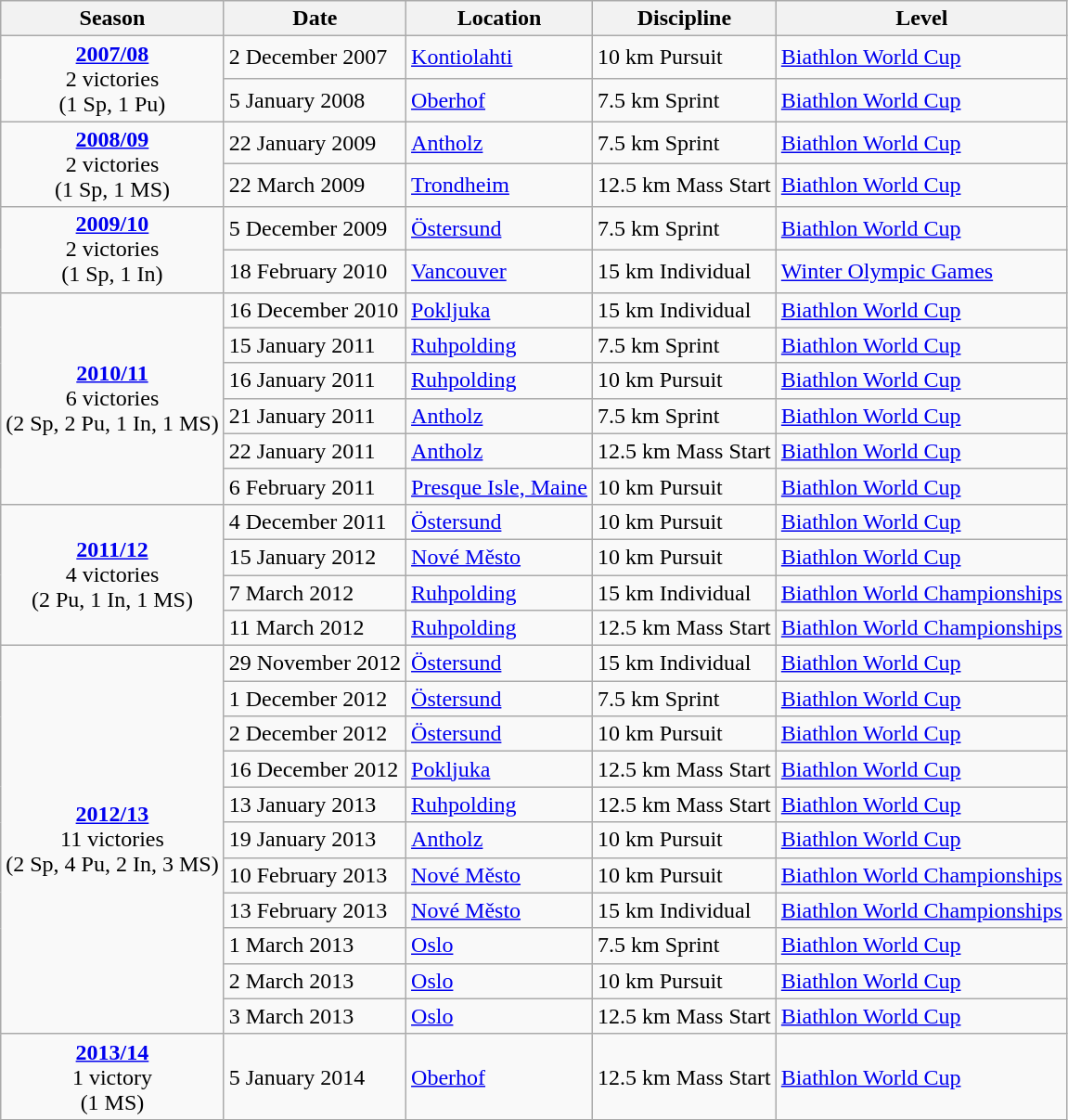<table class="wikitable">
<tr>
<th>Season</th>
<th>Date</th>
<th>Location</th>
<th>Discipline</th>
<th>Level</th>
</tr>
<tr>
<td rowspan="2" style="text-align:center;"><strong><a href='#'>2007/08</a></strong> <br> 2 victories <br> (1 Sp, 1 Pu)</td>
<td>2 December 2007</td>
<td> <a href='#'>Kontiolahti</a></td>
<td>10 km Pursuit</td>
<td><a href='#'>Biathlon World Cup</a></td>
</tr>
<tr>
<td>5 January 2008</td>
<td> <a href='#'>Oberhof</a></td>
<td>7.5 km Sprint</td>
<td><a href='#'>Biathlon World Cup</a></td>
</tr>
<tr>
<td rowspan="2" style="text-align:center;"><strong><a href='#'>2008/09</a></strong> <br> 2 victories <br> (1 Sp, 1 MS)</td>
<td>22 January 2009</td>
<td> <a href='#'>Antholz</a></td>
<td>7.5 km Sprint</td>
<td><a href='#'>Biathlon World Cup</a></td>
</tr>
<tr>
<td>22 March 2009</td>
<td> <a href='#'>Trondheim</a></td>
<td>12.5 km Mass Start</td>
<td><a href='#'>Biathlon World Cup</a></td>
</tr>
<tr>
<td rowspan="2" style="text-align:center;"><strong><a href='#'>2009/10</a></strong> <br> 2 victories <br> (1 Sp, 1 In)</td>
<td>5 December 2009</td>
<td> <a href='#'>Östersund</a></td>
<td>7.5 km Sprint</td>
<td><a href='#'>Biathlon World Cup</a></td>
</tr>
<tr>
<td>18 February 2010</td>
<td> <a href='#'>Vancouver</a></td>
<td>15 km Individual</td>
<td><a href='#'>Winter Olympic Games</a></td>
</tr>
<tr>
<td rowspan="6" style="text-align:center;"><strong><a href='#'>2010/11</a></strong> <br> 6 victories <br> (2 Sp, 2 Pu, 1 In, 1 MS)</td>
<td>16 December 2010</td>
<td> <a href='#'>Pokljuka</a></td>
<td>15 km Individual</td>
<td><a href='#'>Biathlon World Cup</a></td>
</tr>
<tr>
<td>15 January 2011</td>
<td> <a href='#'>Ruhpolding</a></td>
<td>7.5 km Sprint</td>
<td><a href='#'>Biathlon World Cup</a></td>
</tr>
<tr>
<td>16 January 2011</td>
<td> <a href='#'>Ruhpolding</a></td>
<td>10 km Pursuit</td>
<td><a href='#'>Biathlon World Cup</a></td>
</tr>
<tr>
<td>21 January 2011</td>
<td> <a href='#'>Antholz</a></td>
<td>7.5 km Sprint</td>
<td><a href='#'>Biathlon World Cup</a></td>
</tr>
<tr>
<td>22 January 2011</td>
<td> <a href='#'>Antholz</a></td>
<td>12.5 km Mass Start</td>
<td><a href='#'>Biathlon World Cup</a></td>
</tr>
<tr>
<td>6 February 2011</td>
<td> <a href='#'>Presque Isle, Maine</a></td>
<td>10 km Pursuit</td>
<td><a href='#'>Biathlon World Cup</a></td>
</tr>
<tr>
<td rowspan="4" style="text-align:center;"><strong><a href='#'>2011/12</a></strong> <br> 4 victories <br> (2 Pu, 1 In, 1 MS)</td>
<td>4 December 2011</td>
<td> <a href='#'>Östersund</a></td>
<td>10 km Pursuit</td>
<td><a href='#'>Biathlon World Cup</a></td>
</tr>
<tr>
<td>15 January 2012</td>
<td> <a href='#'>Nové Město</a></td>
<td>10 km Pursuit</td>
<td><a href='#'>Biathlon World Cup</a></td>
</tr>
<tr>
<td>7 March 2012</td>
<td> <a href='#'>Ruhpolding</a></td>
<td>15 km Individual</td>
<td><a href='#'>Biathlon World Championships</a></td>
</tr>
<tr>
<td>11 March 2012</td>
<td> <a href='#'>Ruhpolding</a></td>
<td>12.5 km Mass Start</td>
<td><a href='#'>Biathlon World Championships</a></td>
</tr>
<tr>
<td rowspan="11" style="text-align:center;"><strong><a href='#'>2012/13</a></strong> <br> 11 victories <br> (2 Sp, 4 Pu, 2 In, 3 MS)</td>
<td>29 November 2012</td>
<td> <a href='#'>Östersund</a></td>
<td>15 km Individual</td>
<td><a href='#'>Biathlon World Cup</a></td>
</tr>
<tr>
<td>1 December 2012</td>
<td> <a href='#'>Östersund</a></td>
<td>7.5 km Sprint</td>
<td><a href='#'>Biathlon World Cup</a></td>
</tr>
<tr>
<td>2 December 2012</td>
<td> <a href='#'>Östersund</a></td>
<td>10 km Pursuit</td>
<td><a href='#'>Biathlon World Cup</a></td>
</tr>
<tr>
<td>16 December 2012</td>
<td> <a href='#'>Pokljuka</a></td>
<td>12.5 km Mass Start</td>
<td><a href='#'>Biathlon World Cup</a></td>
</tr>
<tr>
<td>13 January 2013</td>
<td> <a href='#'>Ruhpolding</a></td>
<td>12.5 km Mass Start</td>
<td><a href='#'>Biathlon World Cup</a></td>
</tr>
<tr>
<td>19 January 2013</td>
<td> <a href='#'>Antholz</a></td>
<td>10 km Pursuit</td>
<td><a href='#'>Biathlon World Cup</a></td>
</tr>
<tr>
<td>10 February 2013</td>
<td> <a href='#'>Nové Město</a></td>
<td>10 km Pursuit</td>
<td><a href='#'>Biathlon World Championships</a></td>
</tr>
<tr>
<td>13 February 2013</td>
<td> <a href='#'>Nové Město</a></td>
<td>15 km Individual</td>
<td><a href='#'>Biathlon World Championships</a></td>
</tr>
<tr>
<td>1 March 2013</td>
<td> <a href='#'>Oslo</a></td>
<td>7.5 km Sprint</td>
<td><a href='#'>Biathlon World Cup</a></td>
</tr>
<tr>
<td>2 March 2013</td>
<td> <a href='#'>Oslo</a></td>
<td>10 km Pursuit</td>
<td><a href='#'>Biathlon World Cup</a></td>
</tr>
<tr>
<td>3 March 2013</td>
<td> <a href='#'>Oslo</a></td>
<td>12.5 km Mass Start</td>
<td><a href='#'>Biathlon World Cup</a></td>
</tr>
<tr>
<td rowspan="1" style="text-align:center;"><strong><a href='#'>2013/14</a></strong> <br> 1 victory <br> (1 MS)</td>
<td>5 January 2014</td>
<td> <a href='#'>Oberhof</a></td>
<td>12.5 km Mass Start</td>
<td><a href='#'>Biathlon World Cup</a></td>
</tr>
</table>
